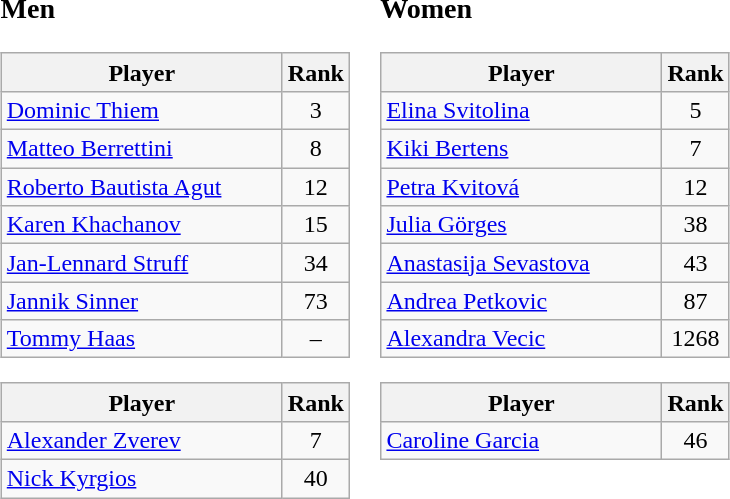<table>
<tr valign=top>
<td><br><h3>Men</h3><table class="wikitable nowrap">
<tr>
<th width=180>Player</th>
<th>Rank</th>
</tr>
<tr>
<td> <a href='#'>Dominic Thiem</a></td>
<td align=center>3</td>
</tr>
<tr>
<td> <a href='#'>Matteo Berrettini</a></td>
<td align=center>8</td>
</tr>
<tr>
<td> <a href='#'>Roberto Bautista Agut</a></td>
<td align=center>12</td>
</tr>
<tr>
<td> <a href='#'>Karen Khachanov</a></td>
<td align=center>15</td>
</tr>
<tr>
<td> <a href='#'>Jan-Lennard Struff</a></td>
<td align=center>34</td>
</tr>
<tr>
<td> <a href='#'>Jannik Sinner</a></td>
<td align=center>73</td>
</tr>
<tr>
<td> <a href='#'>Tommy Haas</a></td>
<td align=center>–</td>
</tr>
</table>
<table class="wikitable">
<tr>
<th width=180>Player</th>
<th>Rank</th>
</tr>
<tr>
<td> <a href='#'>Alexander Zverev</a></td>
<td align=center>7</td>
</tr>
<tr>
<td> <a href='#'>Nick Kyrgios</a></td>
<td align=center>40</td>
</tr>
</table>
</td>
<td><br><h3>Women</h3><table class="wikitable nowrap">
<tr>
<th width=180>Player</th>
<th>Rank</th>
</tr>
<tr>
<td> <a href='#'>Elina Svitolina</a></td>
<td align=center>5</td>
</tr>
<tr>
<td> <a href='#'>Kiki Bertens</a></td>
<td align=center>7</td>
</tr>
<tr>
<td> <a href='#'>Petra Kvitová</a></td>
<td align=center>12</td>
</tr>
<tr>
<td> <a href='#'>Julia Görges</a></td>
<td align=center>38</td>
</tr>
<tr>
<td> <a href='#'>Anastasija Sevastova</a></td>
<td align=center>43</td>
</tr>
<tr>
<td> <a href='#'>Andrea Petkovic</a></td>
<td align=center>87</td>
</tr>
<tr>
<td> <a href='#'>Alexandra Vecic</a></td>
<td align=center>1268</td>
</tr>
</table>
<table class="wikitable">
<tr>
<th width=180>Player</th>
<th>Rank</th>
</tr>
<tr>
<td> <a href='#'>Caroline Garcia</a></td>
<td align=center>46</td>
</tr>
</table>
</td>
</tr>
</table>
